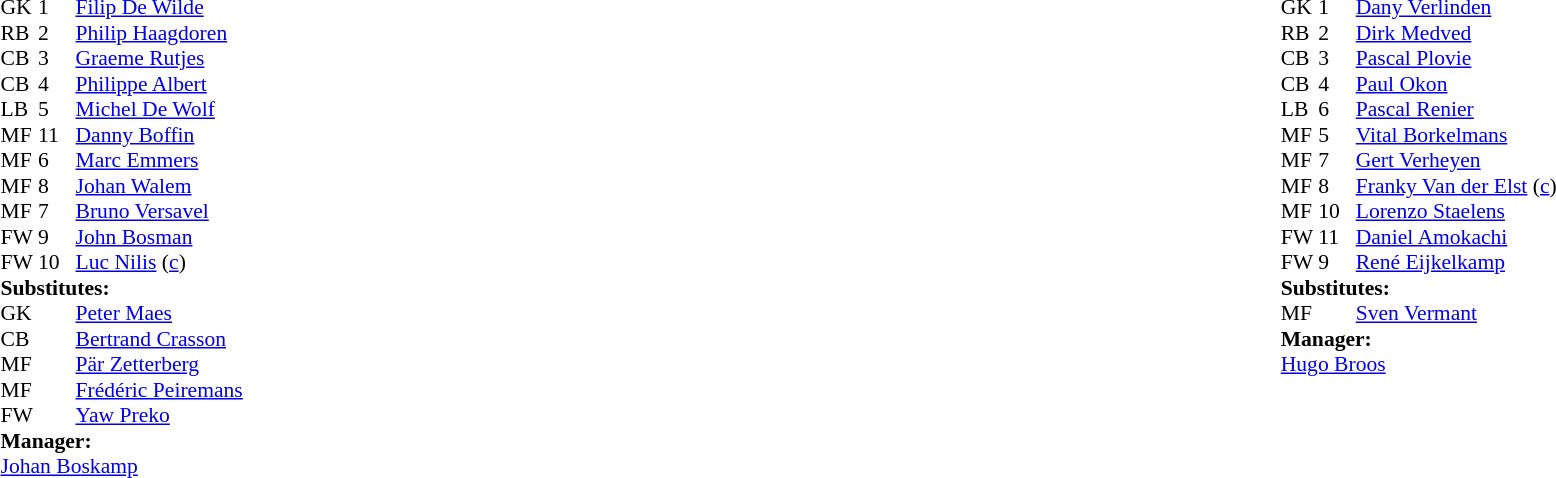<table width="100%">
<tr>
<td valign="top" width="50%"><br><table style="font-size: 90%" cellspacing="0" cellpadding="0">
<tr>
<th width="25"></th>
<th width="25"></th>
</tr>
<tr>
<td>GK</td>
<td>1</td>
<td> <a href='#'>Filip De Wilde</a></td>
</tr>
<tr>
<td>RB</td>
<td>2</td>
<td> <a href='#'>Philip Haagdoren</a></td>
</tr>
<tr>
<td>CB</td>
<td>3</td>
<td> <a href='#'>Graeme Rutjes</a></td>
</tr>
<tr>
<td>CB</td>
<td>4</td>
<td> <a href='#'>Philippe Albert</a></td>
<td></td>
</tr>
<tr>
<td>LB</td>
<td>5</td>
<td> <a href='#'>Michel De Wolf</a></td>
</tr>
<tr>
<td>MF</td>
<td>11</td>
<td> <a href='#'>Danny Boffin</a></td>
<td></td>
<td></td>
</tr>
<tr>
<td>MF</td>
<td>6</td>
<td> <a href='#'>Marc Emmers</a></td>
</tr>
<tr>
<td>MF</td>
<td>8</td>
<td> <a href='#'>Johan Walem</a></td>
</tr>
<tr>
<td>MF</td>
<td>7</td>
<td> <a href='#'>Bruno Versavel</a></td>
</tr>
<tr>
<td>FW</td>
<td>9</td>
<td> <a href='#'>John Bosman</a></td>
<td></td>
<td></td>
</tr>
<tr>
<td>FW</td>
<td>10</td>
<td> <a href='#'>Luc Nilis</a> (<a href='#'>c</a>)</td>
</tr>
<tr>
<td colspan=4><strong>Substitutes:</strong></td>
</tr>
<tr>
<td>GK</td>
<td></td>
<td> <a href='#'>Peter Maes</a></td>
</tr>
<tr>
<td>CB</td>
<td></td>
<td> <a href='#'>Bertrand Crasson</a></td>
<td></td>
</tr>
<tr>
<td>MF</td>
<td></td>
<td> <a href='#'>Pär Zetterberg</a></td>
<td></td>
</tr>
<tr>
<td>MF</td>
<td></td>
<td> <a href='#'>Frédéric Peiremans</a></td>
</tr>
<tr>
<td>FW</td>
<td></td>
<td> <a href='#'>Yaw Preko</a></td>
</tr>
<tr>
<td colspan=4><strong>Manager:</strong></td>
</tr>
<tr>
<td colspan="4"> <a href='#'>Johan Boskamp</a></td>
</tr>
</table>
</td>
<td valign="top"></td>
<td valign="top" width="50%"><br><table style="font-size: 90%" cellspacing="0" cellpadding="0" align=center>
<tr>
<th width="25"></th>
<th width="25"></th>
</tr>
<tr>
<td>GK</td>
<td>1</td>
<td> <a href='#'>Dany Verlinden</a></td>
</tr>
<tr>
<td>RB</td>
<td>2</td>
<td> <a href='#'>Dirk Medved</a></td>
<td></td>
<td></td>
</tr>
<tr>
<td>CB</td>
<td>3</td>
<td> <a href='#'>Pascal Plovie</a></td>
</tr>
<tr>
<td>CB</td>
<td>4</td>
<td> <a href='#'>Paul Okon</a></td>
<td></td>
</tr>
<tr>
<td>LB</td>
<td>6</td>
<td> <a href='#'>Pascal Renier</a></td>
</tr>
<tr>
<td>MF</td>
<td>5</td>
<td> <a href='#'>Vital Borkelmans</a></td>
</tr>
<tr>
<td>MF</td>
<td>7</td>
<td> <a href='#'>Gert Verheyen</a></td>
</tr>
<tr>
<td>MF</td>
<td>8</td>
<td> <a href='#'>Franky Van der Elst</a> (<a href='#'>c</a>)</td>
</tr>
<tr>
<td>MF</td>
<td>10</td>
<td> <a href='#'>Lorenzo Staelens</a></td>
</tr>
<tr>
<td>FW</td>
<td>11</td>
<td> <a href='#'>Daniel Amokachi</a></td>
</tr>
<tr>
<td>FW</td>
<td>9</td>
<td> <a href='#'>René Eijkelkamp</a></td>
</tr>
<tr>
<td colspan=4><strong>Substitutes:</strong></td>
</tr>
<tr>
<td>MF</td>
<td></td>
<td> <a href='#'>Sven Vermant</a></td>
<td></td>
<td></td>
</tr>
<tr>
<td colspan=4><strong>Manager:</strong></td>
</tr>
<tr>
<td colspan="4"> <a href='#'>Hugo Broos</a></td>
</tr>
</table>
</td>
</tr>
</table>
